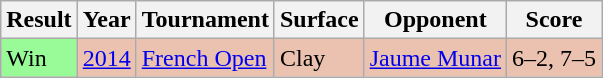<table class="wikitable">
<tr>
<th>Result</th>
<th>Year</th>
<th>Tournament</th>
<th>Surface</th>
<th>Opponent</th>
<th>Score</th>
</tr>
<tr style="background:#EBC2AF;">
<td bgcolor=98fb98>Win</td>
<td><a href='#'>2014</a></td>
<td><a href='#'>French Open</a></td>
<td>Clay</td>
<td> <a href='#'>Jaume Munar</a></td>
<td>6–2, 7–5</td>
</tr>
</table>
